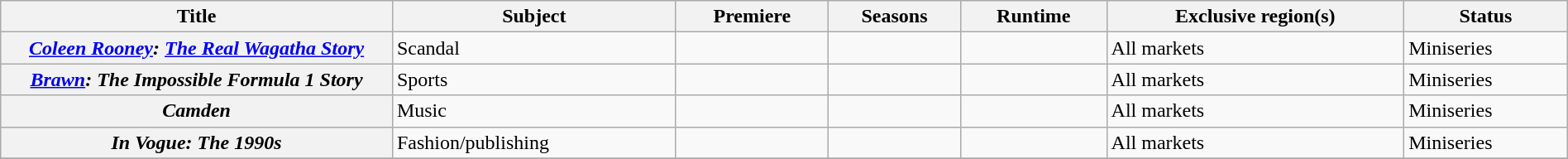<table class="wikitable plainrowheaders sortable" style="width:100%;">
<tr>
<th style="width:25%;">Title</th>
<th>Subject</th>
<th>Premiere</th>
<th>Seasons</th>
<th>Runtime</th>
<th>Exclusive region(s)</th>
<th>Status</th>
</tr>
<tr>
<th scope="row"><em><a href='#'>Coleen Rooney</a>: <a href='#'>The Real Wagatha Story</a></em></th>
<td>Scandal</td>
<td></td>
<td></td>
<td></td>
<td>All markets</td>
<td>Miniseries</td>
</tr>
<tr>
<th scope="row"><em><a href='#'>Brawn</a>: The Impossible Formula 1 Story</em></th>
<td>Sports</td>
<td></td>
<td></td>
<td></td>
<td>All markets</td>
<td>Miniseries</td>
</tr>
<tr>
<th scope="row"><em>Camden</em></th>
<td>Music</td>
<td></td>
<td></td>
<td></td>
<td>All markets</td>
<td>Miniseries</td>
</tr>
<tr>
<th scope="row"><em>In Vogue: The 1990s</em></th>
<td>Fashion/publishing</td>
<td></td>
<td></td>
<td></td>
<td>All markets</td>
<td>Miniseries</td>
</tr>
<tr>
</tr>
</table>
